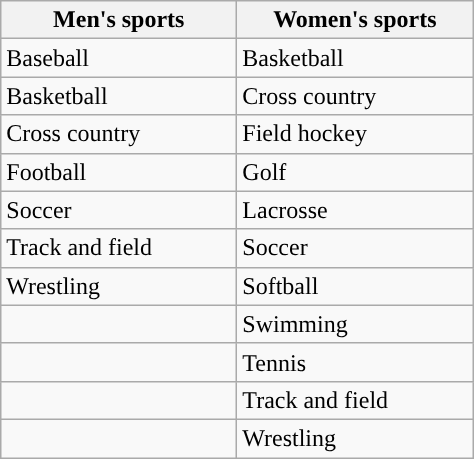<table class= wikitable>
<tr>
<th width=150px>Men's sports</th>
<th width=150px>Women's sports</th>
</tr>
<tr>
<td>Baseball</td>
<td>Basketball</td>
</tr>
<tr>
<td>Basketball</td>
<td>Cross country</td>
</tr>
<tr>
<td>Cross country</td>
<td>Field hockey</td>
</tr>
<tr>
<td>Football</td>
<td>Golf</td>
</tr>
<tr>
<td>Soccer</td>
<td>Lacrosse</td>
</tr>
<tr>
<td>Track and field </td>
<td>Soccer</td>
</tr>
<tr>
<td>Wrestling</td>
<td>Softball</td>
</tr>
<tr>
<td></td>
<td>Swimming</td>
</tr>
<tr>
<td></td>
<td>Tennis</td>
</tr>
<tr>
<td></td>
<td>Track and field </td>
</tr>
<tr>
<td></td>
<td>Wrestling </td>
</tr>
</table>
